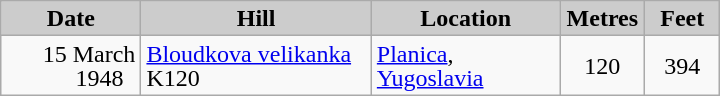<table class="wikitable sortable" style="text-align:left; line-height:16px; width:38%;">
<tr>
<th style="background-color: #ccc;" width="111">Date</th>
<th style="background-color: #ccc;" width="189">Hill</th>
<th style="background-color: #ccc;" width="145">Location</th>
<th style="background-color: #ccc;" width="50">Metres</th>
<th style="background-color: #ccc;" width="50">Feet</th>
</tr>
<tr>
<td align=right>15 March 1948  </td>
<td><a href='#'>Bloudkova velikanka</a> K120</td>
<td><a href='#'>Planica</a>, <a href='#'>Yugoslavia</a></td>
<td align=center>120</td>
<td align=center>394</td>
</tr>
</table>
